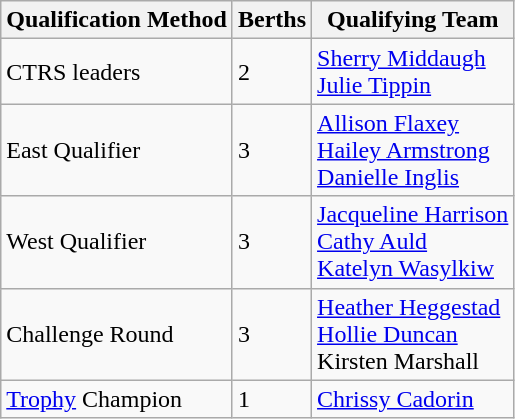<table class="wikitable" border="1">
<tr>
<th>Qualification Method</th>
<th>Berths</th>
<th>Qualifying Team</th>
</tr>
<tr>
<td>CTRS leaders</td>
<td>2</td>
<td><a href='#'>Sherry Middaugh</a> <br> <a href='#'>Julie Tippin</a></td>
</tr>
<tr>
<td>East Qualifier</td>
<td>3</td>
<td><a href='#'>Allison Flaxey</a> <br> <a href='#'>Hailey Armstrong</a> <br> <a href='#'>Danielle Inglis</a></td>
</tr>
<tr>
<td>West Qualifier</td>
<td>3</td>
<td><a href='#'>Jacqueline Harrison</a> <br> <a href='#'>Cathy Auld</a> <br> <a href='#'>Katelyn Wasylkiw</a></td>
</tr>
<tr>
<td>Challenge Round</td>
<td>3</td>
<td><a href='#'>Heather Heggestad</a> <br> <a href='#'>Hollie Duncan</a> <br> Kirsten Marshall</td>
</tr>
<tr>
<td><a href='#'>Trophy</a> Champion</td>
<td>1</td>
<td><a href='#'>Chrissy Cadorin</a></td>
</tr>
</table>
